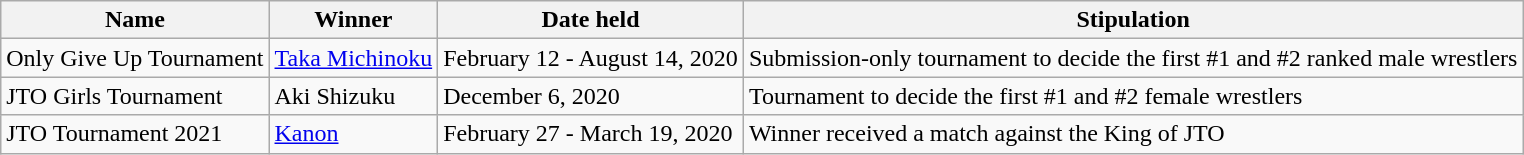<table class="wikitable">
<tr>
<th>Name</th>
<th>Winner</th>
<th>Date held</th>
<th>Stipulation</th>
</tr>
<tr>
<td>Only Give Up Tournament</td>
<td><a href='#'>Taka Michinoku</a></td>
<td>February 12 - August 14, 2020</td>
<td>Submission-only tournament to decide the first #1 and #2 ranked male wrestlers</td>
</tr>
<tr>
<td>JTO Girls Tournament</td>
<td>Aki Shizuku</td>
<td>December 6, 2020</td>
<td>Tournament to decide the first #1 and #2 female wrestlers</td>
</tr>
<tr>
<td>JTO Tournament 2021</td>
<td><a href='#'>Kanon</a></td>
<td>February 27 - March 19, 2020</td>
<td>Winner received a match against the King of JTO</td>
</tr>
</table>
